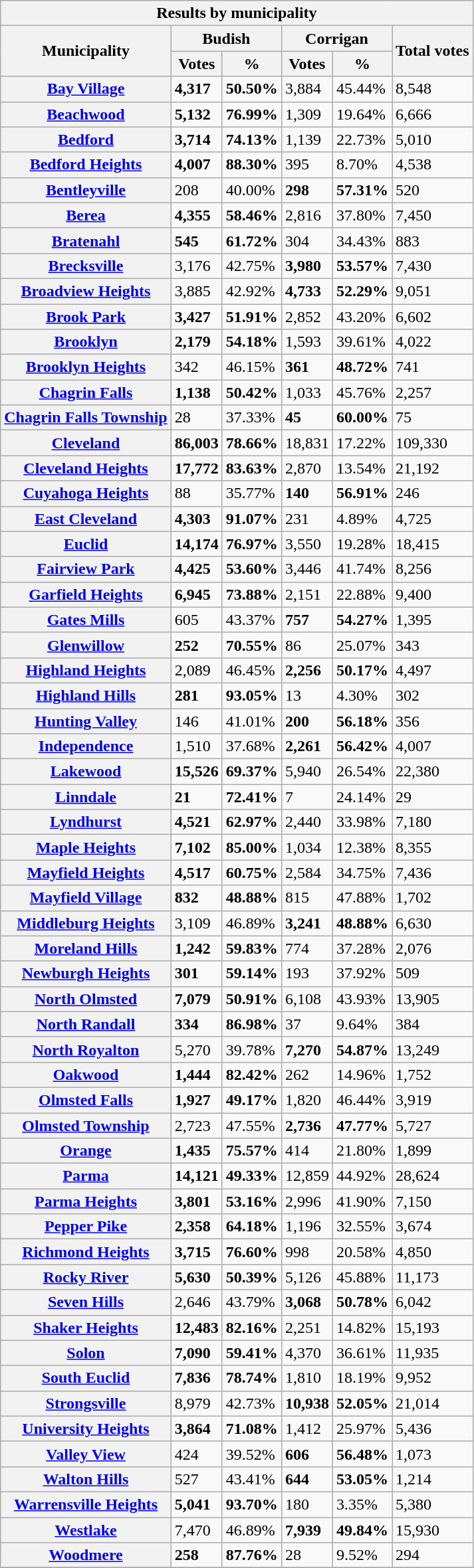<table class="wikitable collapsible sortable">
<tr>
<th colspan=7 textalign=center>Results by municipality</th>
</tr>
<tr>
<th rowspan=2>Municipality</th>
<th colspan=2>Budish</th>
<th colspan=2>Corrigan</th>
<th rowspan=2>Total votes</th>
</tr>
<tr>
<th>Votes</th>
<th>%</th>
<th>Votes</th>
<th>%</th>
</tr>
<tr>
<th><a href='#'>Bay Village</a></th>
<td><strong>4,317</strong></td>
<td><strong>50.50%</strong></td>
<td>3,884</td>
<td>45.44%</td>
<td>8,548</td>
</tr>
<tr>
<th><a href='#'>Beachwood</a></th>
<td><strong>5,132</strong></td>
<td><strong>76.99%</strong></td>
<td>1,309</td>
<td>19.64%</td>
<td>6,666</td>
</tr>
<tr>
<th><a href='#'>Bedford</a></th>
<td><strong>3,714</strong></td>
<td><strong>74.13%</strong></td>
<td>1,139</td>
<td>22.73%</td>
<td>5,010</td>
</tr>
<tr>
<th><a href='#'>Bedford Heights</a></th>
<td><strong>4,007</strong></td>
<td><strong>88.30%</strong></td>
<td>395</td>
<td>8.70%</td>
<td>4,538</td>
</tr>
<tr>
<th><a href='#'>Bentleyville</a></th>
<td>208</td>
<td>40.00%</td>
<td><strong>298</strong></td>
<td><strong>57.31%</strong></td>
<td>520</td>
</tr>
<tr>
<th><a href='#'>Berea</a></th>
<td><strong>4,355</strong></td>
<td><strong>58.46%</strong></td>
<td>2,816</td>
<td>37.80%</td>
<td>7,450</td>
</tr>
<tr>
<th><a href='#'>Bratenahl</a></th>
<td><strong>545</strong></td>
<td><strong>61.72%</strong></td>
<td>304</td>
<td>34.43%</td>
<td>883</td>
</tr>
<tr>
<th><a href='#'>Brecksville</a></th>
<td>3,176</td>
<td>42.75%</td>
<td><strong>3,980</strong></td>
<td><strong>53.57%</strong></td>
<td>7,430</td>
</tr>
<tr>
<th><a href='#'>Broadview Heights</a></th>
<td>3,885</td>
<td>42.92%</td>
<td><strong>4,733</strong></td>
<td><strong>52.29%</strong></td>
<td>9,051</td>
</tr>
<tr>
<th><a href='#'>Brook Park</a></th>
<td><strong>3,427</strong></td>
<td><strong>51.91%</strong></td>
<td>2,852</td>
<td>43.20%</td>
<td>6,602</td>
</tr>
<tr>
<th><a href='#'>Brooklyn</a></th>
<td><strong>2,179</strong></td>
<td><strong>54.18%</strong></td>
<td>1,593</td>
<td>39.61%</td>
<td>4,022</td>
</tr>
<tr>
<th><a href='#'>Brooklyn Heights</a></th>
<td>342</td>
<td>46.15%</td>
<td><strong>361</strong></td>
<td><strong>48.72%</strong></td>
<td>741</td>
</tr>
<tr>
<th><a href='#'>Chagrin Falls</a></th>
<td><strong>1,138</strong></td>
<td><strong>50.42%</strong></td>
<td>1,033</td>
<td>45.76%</td>
<td>2,257</td>
</tr>
<tr>
<th><a href='#'>Chagrin Falls Township</a></th>
<td>28</td>
<td>37.33%</td>
<td><strong>45</strong></td>
<td><strong>60.00%</strong></td>
<td>75</td>
</tr>
<tr>
<th><a href='#'>Cleveland</a></th>
<td><strong>86,003</strong></td>
<td><strong>78.66%</strong></td>
<td>18,831</td>
<td>17.22%</td>
<td>109,330</td>
</tr>
<tr>
<th><a href='#'>Cleveland Heights</a></th>
<td><strong>17,772</strong></td>
<td><strong>83.63%</strong></td>
<td>2,870</td>
<td>13.54%</td>
<td>21,192</td>
</tr>
<tr>
<th><a href='#'>Cuyahoga Heights</a></th>
<td>88</td>
<td>35.77%</td>
<td><strong>140</strong></td>
<td><strong>56.91%</strong></td>
<td>246</td>
</tr>
<tr>
<th><a href='#'>East Cleveland</a></th>
<td><strong>4,303</strong></td>
<td><strong>91.07%</strong></td>
<td>231</td>
<td>4.89%</td>
<td>4,725</td>
</tr>
<tr>
<th><a href='#'>Euclid</a></th>
<td><strong>14,174</strong></td>
<td><strong>76.97%</strong></td>
<td>3,550</td>
<td>19.28%</td>
<td>18,415</td>
</tr>
<tr>
<th><a href='#'>Fairview Park</a></th>
<td><strong>4,425</strong></td>
<td><strong>53.60%</strong></td>
<td>3,446</td>
<td>41.74%</td>
<td>8,256</td>
</tr>
<tr>
<th><a href='#'>Garfield Heights</a></th>
<td><strong>6,945</strong></td>
<td><strong>73.88%</strong></td>
<td>2,151</td>
<td>22.88%</td>
<td>9,400</td>
</tr>
<tr>
<th><a href='#'>Gates Mills</a></th>
<td>605</td>
<td>43.37%</td>
<td><strong>757</strong></td>
<td><strong>54.27%</strong></td>
<td>1,395</td>
</tr>
<tr>
<th><a href='#'>Glenwillow</a></th>
<td><strong>252</strong></td>
<td><strong>70.55%</strong></td>
<td>86</td>
<td>25.07%</td>
<td>343</td>
</tr>
<tr>
<th><a href='#'>Highland Heights</a></th>
<td>2,089</td>
<td>46.45%</td>
<td><strong>2,256</strong></td>
<td><strong>50.17%</strong></td>
<td>4,497</td>
</tr>
<tr>
<th><a href='#'>Highland Hills</a></th>
<td><strong>281</strong></td>
<td><strong>93.05%</strong></td>
<td>13</td>
<td>4.30%</td>
<td>302</td>
</tr>
<tr>
<th><a href='#'>Hunting Valley</a></th>
<td>146</td>
<td>41.01%</td>
<td><strong>200</strong></td>
<td><strong>56.18%</strong></td>
<td>356</td>
</tr>
<tr>
<th><a href='#'>Independence</a></th>
<td>1,510</td>
<td>37.68%</td>
<td><strong>2,261</strong></td>
<td><strong>56.42%</strong></td>
<td>4,007</td>
</tr>
<tr>
<th><a href='#'>Lakewood</a></th>
<td><strong>15,526</strong></td>
<td><strong>69.37%</strong></td>
<td>5,940</td>
<td>26.54%</td>
<td>22,380</td>
</tr>
<tr>
<th><a href='#'>Linndale</a></th>
<td><strong>21</strong></td>
<td><strong>72.41%</strong></td>
<td>7</td>
<td>24.14%</td>
<td>29</td>
</tr>
<tr>
<th><a href='#'>Lyndhurst</a></th>
<td><strong>4,521</strong></td>
<td><strong>62.97%</strong></td>
<td>2,440</td>
<td>33.98%</td>
<td>7,180</td>
</tr>
<tr>
<th><a href='#'>Maple Heights</a></th>
<td><strong>7,102</strong></td>
<td><strong>85.00%</strong></td>
<td>1,034</td>
<td>12.38%</td>
<td>8,355</td>
</tr>
<tr>
<th><a href='#'>Mayfield Heights</a></th>
<td><strong>4,517</strong></td>
<td><strong>60.75%</strong></td>
<td>2,584</td>
<td>34.75%</td>
<td>7,436</td>
</tr>
<tr>
<th><a href='#'>Mayfield Village</a></th>
<td><strong>832</strong></td>
<td><strong>48.88%</strong></td>
<td>815</td>
<td>47.88%</td>
<td>1,702</td>
</tr>
<tr>
<th><a href='#'>Middleburg Heights</a></th>
<td>3,109</td>
<td>46.89%</td>
<td><strong>3,241</strong></td>
<td><strong>48.88%</strong></td>
<td>6,630</td>
</tr>
<tr>
<th><a href='#'>Moreland Hills</a></th>
<td><strong>1,242</strong></td>
<td><strong>59.83%</strong></td>
<td>774</td>
<td>37.28%</td>
<td>2,076</td>
</tr>
<tr>
<th><a href='#'>Newburgh Heights</a></th>
<td><strong>301</strong></td>
<td><strong>59.14%</strong></td>
<td>193</td>
<td>37.92%</td>
<td>509</td>
</tr>
<tr>
<th><a href='#'>North Olmsted</a></th>
<td><strong>7,079</strong></td>
<td><strong>50.91%</strong></td>
<td>6,108</td>
<td>43.93%</td>
<td>13,905</td>
</tr>
<tr>
<th><a href='#'>North Randall</a></th>
<td><strong>334</strong></td>
<td><strong>86.98%</strong></td>
<td>37</td>
<td>9.64%</td>
<td>384</td>
</tr>
<tr>
<th><a href='#'>North Royalton</a></th>
<td>5,270</td>
<td>39.78%</td>
<td><strong>7,270</strong></td>
<td><strong>54.87%</strong></td>
<td>13,249</td>
</tr>
<tr>
<th><a href='#'>Oakwood</a></th>
<td><strong>1,444</strong></td>
<td><strong>82.42%</strong></td>
<td>262</td>
<td>14.96%</td>
<td>1,752</td>
</tr>
<tr>
<th><a href='#'>Olmsted Falls</a></th>
<td><strong>1,927</strong></td>
<td><strong>49.17%</strong></td>
<td>1,820</td>
<td>46.44%</td>
<td>3,919</td>
</tr>
<tr>
<th><a href='#'>Olmsted Township</a></th>
<td>2,723</td>
<td>47.55%</td>
<td><strong>2,736</strong></td>
<td><strong>47.77%</strong></td>
<td>5,727</td>
</tr>
<tr>
<th><a href='#'>Orange</a></th>
<td><strong>1,435</strong></td>
<td><strong>75.57%</strong></td>
<td>414</td>
<td>21.80%</td>
<td>1,899</td>
</tr>
<tr>
<th><a href='#'>Parma</a></th>
<td><strong>14,121</strong></td>
<td><strong>49.33%</strong></td>
<td>12,859</td>
<td>44.92%</td>
<td>28,624</td>
</tr>
<tr>
<th><a href='#'>Parma Heights</a></th>
<td><strong>3,801</strong></td>
<td><strong>53.16%</strong></td>
<td>2,996</td>
<td>41.90%</td>
<td>7,150</td>
</tr>
<tr>
<th><a href='#'>Pepper Pike</a></th>
<td><strong>2,358</strong></td>
<td><strong>64.18%</strong></td>
<td>1,196</td>
<td>32.55%</td>
<td>3,674</td>
</tr>
<tr>
<th><a href='#'>Richmond Heights</a></th>
<td><strong>3,715</strong></td>
<td><strong>76.60%</strong></td>
<td>998</td>
<td>20.58%</td>
<td>4,850</td>
</tr>
<tr>
<th><a href='#'>Rocky River</a></th>
<td><strong>5,630</strong></td>
<td><strong>50.39%</strong></td>
<td>5,126</td>
<td>45.88%</td>
<td>11,173</td>
</tr>
<tr>
<th><a href='#'>Seven Hills</a></th>
<td>2,646</td>
<td>43.79%</td>
<td><strong>3,068</strong></td>
<td><strong>50.78%</strong></td>
<td>6,042</td>
</tr>
<tr>
<th><a href='#'>Shaker Heights</a></th>
<td><strong>12,483</strong></td>
<td><strong>82.16%</strong></td>
<td>2,251</td>
<td>14.82%</td>
<td>15,193</td>
</tr>
<tr>
<th><a href='#'>Solon</a></th>
<td><strong>7,090</strong></td>
<td><strong>59.41%</strong></td>
<td>4,370</td>
<td>36.61%</td>
<td>11,935</td>
</tr>
<tr>
<th><a href='#'>South Euclid</a></th>
<td><strong>7,836</strong></td>
<td><strong>78.74%</strong></td>
<td>1,810</td>
<td>18.19%</td>
<td>9,952</td>
</tr>
<tr>
<th><a href='#'>Strongsville</a></th>
<td>8,979</td>
<td>42.73%</td>
<td><strong>10,938</strong></td>
<td><strong>52.05%</strong></td>
<td>21,014</td>
</tr>
<tr>
<th><a href='#'>University Heights</a></th>
<td><strong>3,864</strong></td>
<td><strong>71.08%</strong></td>
<td>1,412</td>
<td>25.97%</td>
<td>5,436</td>
</tr>
<tr>
<th><a href='#'>Valley View</a></th>
<td>424</td>
<td>39.52%</td>
<td><strong>606</strong></td>
<td><strong>56.48%</strong></td>
<td>1,073</td>
</tr>
<tr>
<th><a href='#'>Walton Hills</a></th>
<td>527</td>
<td>43.41%</td>
<td><strong>644</strong></td>
<td><strong>53.05%</strong></td>
<td>1,214</td>
</tr>
<tr>
<th><a href='#'>Warrensville Heights</a></th>
<td><strong>5,041</strong></td>
<td><strong>93.70%</strong></td>
<td>180</td>
<td>3.35%</td>
<td>5,380</td>
</tr>
<tr>
<th><a href='#'>Westlake</a></th>
<td>7,470</td>
<td>46.89%</td>
<td><strong>7,939</strong></td>
<td><strong>49.84%</strong></td>
<td>15,930</td>
</tr>
<tr>
<th><a href='#'>Woodmere</a></th>
<td><strong>258</strong></td>
<td><strong>87.76%</strong></td>
<td>28</td>
<td>9.52%</td>
<td>294</td>
</tr>
<tr>
</tr>
</table>
